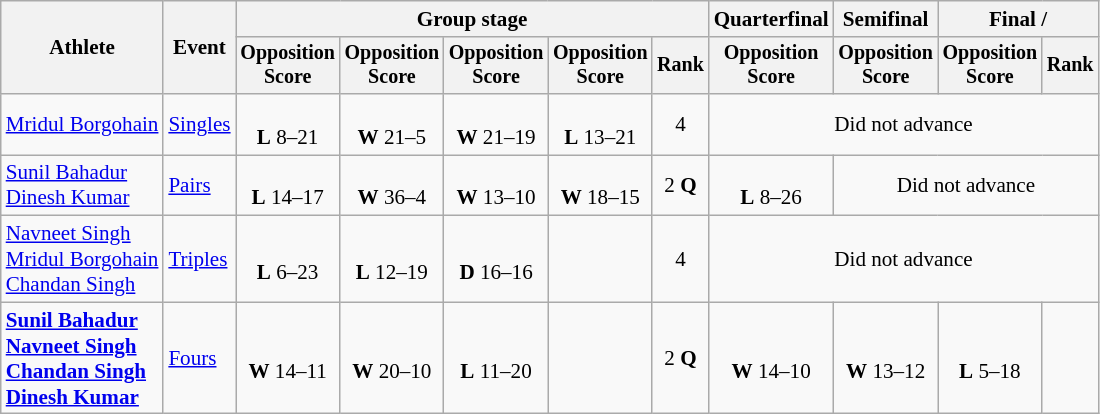<table class="wikitable" style="font-size:88%; text-align:center">
<tr>
<th rowspan=2>Athlete</th>
<th rowspan=2>Event</th>
<th colspan=5>Group stage</th>
<th>Quarterfinal</th>
<th>Semifinal</th>
<th colspan=2>Final / </th>
</tr>
<tr style="font-size:95%">
<th>Opposition<br>Score</th>
<th>Opposition<br>Score</th>
<th>Opposition<br>Score</th>
<th>Opposition<br>Score</th>
<th>Rank</th>
<th>Opposition<br>Score</th>
<th>Opposition<br>Score</th>
<th>Opposition<br>Score</th>
<th>Rank</th>
</tr>
<tr>
<td align=left><a href='#'>Mridul Borgohain</a></td>
<td align=left><a href='#'>Singles</a></td>
<td><br><strong>L</strong> 8–21</td>
<td><br><strong>W</strong> 21–5</td>
<td><br><strong>W</strong> 21–19</td>
<td><br><strong>L</strong> 13–21</td>
<td>4</td>
<td colspan=4>Did not advance</td>
</tr>
<tr>
<td align=left><a href='#'>Sunil Bahadur</a><br><a href='#'>Dinesh Kumar</a></td>
<td align=left><a href='#'>Pairs</a></td>
<td><br><strong>L</strong> 14–17</td>
<td><br><strong>W</strong> 36–4</td>
<td><br><strong>W</strong> 13–10</td>
<td><br><strong>W</strong> 18–15</td>
<td>2 <strong>Q</strong></td>
<td><br><strong>L</strong> 8–26</td>
<td colspan=3>Did not advance</td>
</tr>
<tr>
<td align=left><a href='#'>Navneet Singh</a><br><a href='#'>Mridul Borgohain</a><br><a href='#'>Chandan Singh</a></td>
<td align=left><a href='#'>Triples</a></td>
<td><br><strong>L</strong> 6–23</td>
<td><br><strong>L</strong> 12–19</td>
<td><br><strong>D</strong> 16–16</td>
<td></td>
<td>4</td>
<td colspan=4>Did not advance</td>
</tr>
<tr>
<td align=left><strong><a href='#'>Sunil Bahadur</a><br><a href='#'>Navneet Singh</a><br><a href='#'>Chandan Singh</a><br><a href='#'>Dinesh Kumar</a></strong></td>
<td align=left><a href='#'>Fours</a></td>
<td><br><strong>W</strong> 14–11</td>
<td><br><strong>W</strong> 20–10</td>
<td><br><strong>L</strong> 11–20</td>
<td></td>
<td>2 <strong>Q</strong></td>
<td><br><strong>W</strong> 14–10</td>
<td><br><strong>W</strong> 13–12</td>
<td><br><strong>L</strong> 5–18</td>
<td></td>
</tr>
</table>
